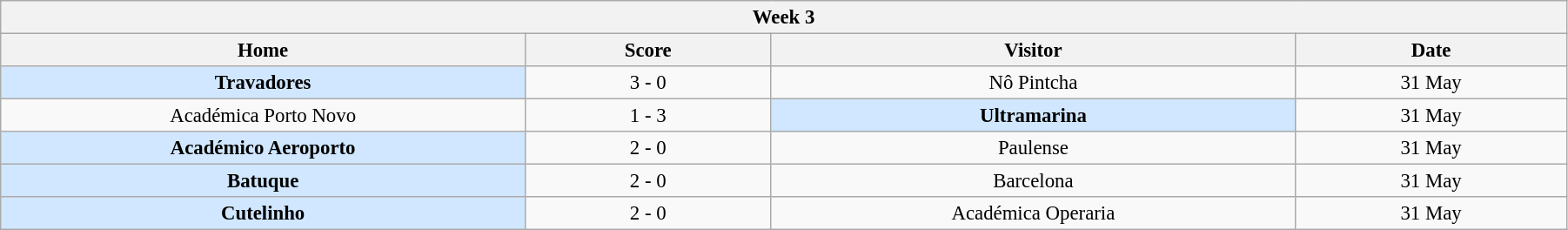<table class="wikitable" style="font-size:95%; text-align: center; width: 95%;">
<tr>
<th colspan="12" style="with: 100%;" align=center>Week 3</th>
</tr>
<tr>
<th width="200">Home</th>
<th width="90">Score</th>
<th width="200">Visitor</th>
<th width="100">Date</th>
</tr>
<tr align=center>
<td bgcolor=#D0E7FF><strong>Travadores</strong></td>
<td>3 - 0</td>
<td>Nô Pintcha</td>
<td>31 May</td>
</tr>
<tr align=center>
<td>Académica Porto Novo</td>
<td>1 - 3</td>
<td bgcolor=#D0E7FF><strong>Ultramarina</strong></td>
<td>31 May</td>
</tr>
<tr align=center>
<td bgcolor=#D0E7FF><strong>Académico Aeroporto</strong></td>
<td>2 - 0</td>
<td>Paulense</td>
<td>31 May</td>
</tr>
<tr align=center>
<td bgcolor=#D0E7FF><strong>Batuque</strong></td>
<td>2 - 0</td>
<td>Barcelona</td>
<td>31 May</td>
</tr>
<tr align=center>
<td bgcolor=#D0E7FF><strong>Cutelinho</strong></td>
<td>2 - 0</td>
<td>Académica Operaria</td>
<td>31 May</td>
</tr>
</table>
